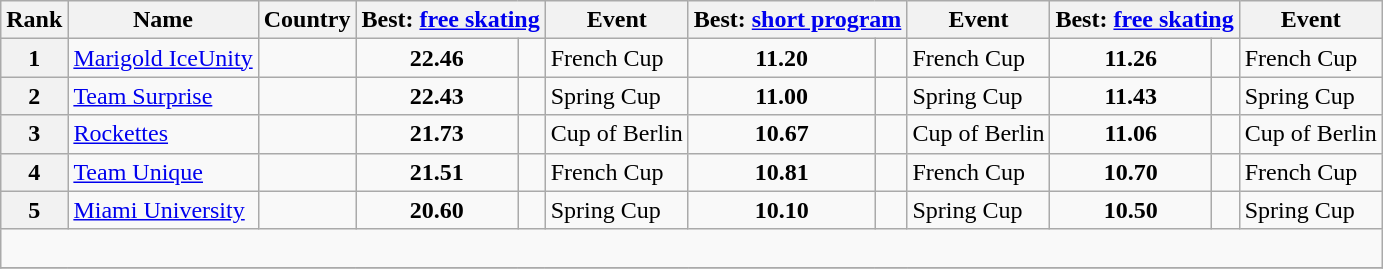<table class="wikitable sortable">
<tr>
<th>Rank</th>
<th>Name</th>
<th>Country</th>
<th colspan="2">Best: <a href='#'>free skating</a><br></th>
<th>Event</th>
<th colspan="2">Best: <a href='#'>short program</a><br></th>
<th>Event</th>
<th colspan="2">Best: <a href='#'>free skating</a><br></th>
<th>Event</th>
</tr>
<tr>
<th>1</th>
<td><a href='#'>Marigold IceUnity</a></td>
<td align="center"></td>
<td align="center"><strong>22.46</strong></td>
<td align="center"></td>
<td>French Cup</td>
<td align="center"><strong>11.20</strong></td>
<td align="center"></td>
<td>French Cup</td>
<td align="center"><strong>11.26</strong></td>
<td align="center"></td>
<td>French Cup</td>
</tr>
<tr>
<th>2</th>
<td><a href='#'>Team Surprise</a></td>
<td align="center"></td>
<td align="center"><strong>22.43</strong></td>
<td align="center"></td>
<td>Spring Cup</td>
<td align="center"><strong>11.00</strong></td>
<td align="center"></td>
<td>Spring Cup</td>
<td align="center"><strong>11.43</strong></td>
<td align="center"></td>
<td>Spring Cup</td>
</tr>
<tr>
<th>3</th>
<td><a href='#'>Rockettes</a></td>
<td align="center"></td>
<td align="center"><strong>21.73</strong></td>
<td align="center"></td>
<td>Cup of Berlin</td>
<td align="center"><strong>10.67</strong></td>
<td align="center"></td>
<td>Cup of Berlin</td>
<td align="center"><strong>11.06</strong></td>
<td align="center"></td>
<td>Cup of Berlin</td>
</tr>
<tr>
<th>4</th>
<td><a href='#'>Team Unique</a></td>
<td align="center"></td>
<td align="center"><strong>21.51</strong></td>
<td align="center"></td>
<td>French Cup</td>
<td align="center"><strong>10.81</strong></td>
<td align="center"></td>
<td>French Cup</td>
<td align="center"><strong>10.70</strong></td>
<td align="center"></td>
<td>French Cup</td>
</tr>
<tr>
<th>5</th>
<td><a href='#'>Miami University</a></td>
<td align="center"></td>
<td align="center"><strong>20.60</strong></td>
<td align="center"></td>
<td>Spring Cup</td>
<td align="center"><strong>10.10</strong></td>
<td align="center"></td>
<td>Spring Cup</td>
<td align="center"><strong>10.50</strong></td>
<td align="center"></td>
<td>Spring Cup</td>
</tr>
<tr>
<td colspan="12" align="center"><br></td>
</tr>
<tr>
</tr>
</table>
